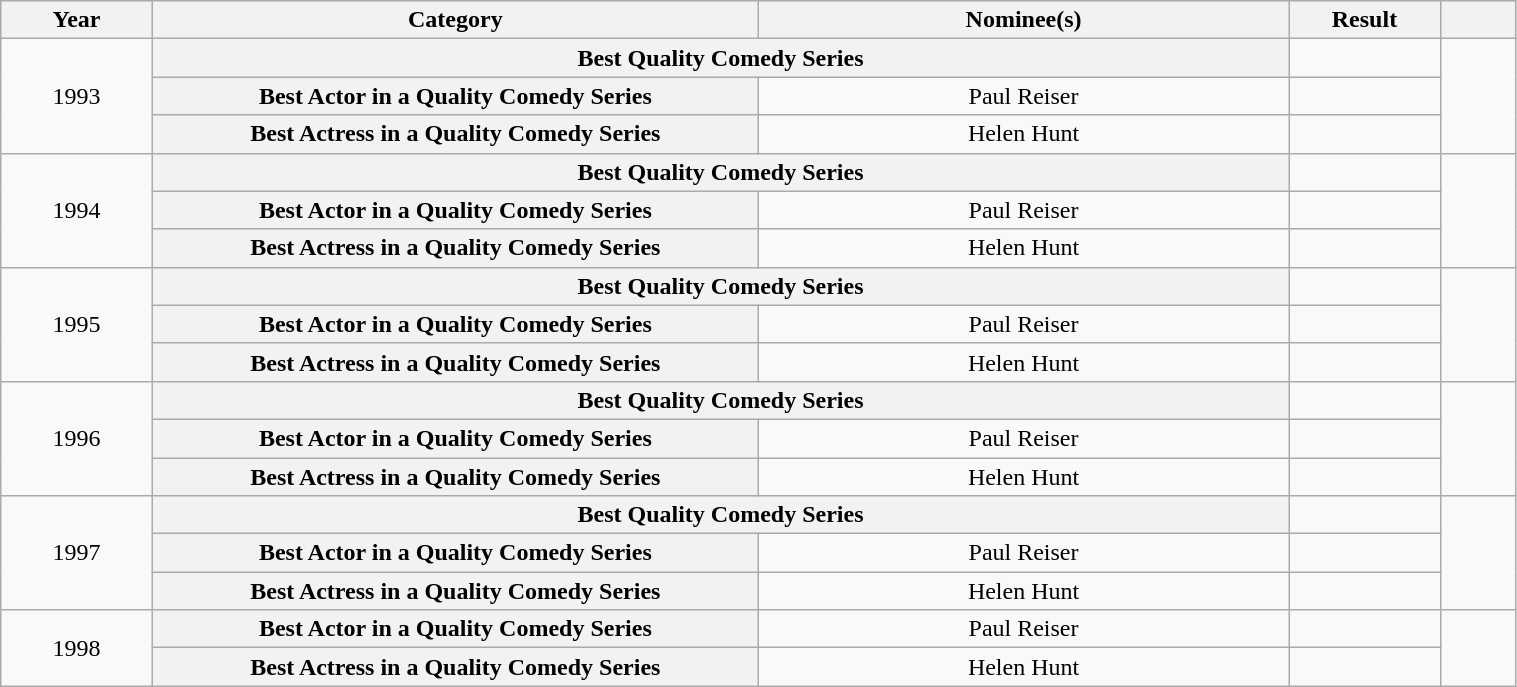<table class="wikitable plainrowheaders" style="font-size: 100%; text-align:center" width=80%>
<tr>
<th scope="col" width="10%">Year</th>
<th scope="col" width="40%">Category</th>
<th scope="col" width="35%">Nominee(s)</th>
<th scope="col" width="10%">Result</th>
<th scope="col" width="5%"></th>
</tr>
<tr>
<td rowspan="3">1993</td>
<th scope="row" style="text-align:center" colspan="2">Best Quality Comedy Series</th>
<td></td>
<td rowspan="3"></td>
</tr>
<tr>
<th scope="row" style="text-align:center">Best Actor in a Quality Comedy Series</th>
<td>Paul Reiser</td>
<td></td>
</tr>
<tr>
<th scope="row" style="text-align:center">Best Actress in a Quality Comedy Series</th>
<td>Helen Hunt</td>
<td></td>
</tr>
<tr>
<td rowspan="3">1994</td>
<th scope="row" style="text-align:center" colspan="2">Best Quality Comedy Series</th>
<td></td>
<td rowspan="3"></td>
</tr>
<tr>
<th scope="row" style="text-align:center">Best Actor in a Quality Comedy Series</th>
<td>Paul Reiser</td>
<td></td>
</tr>
<tr>
<th scope="row" style="text-align:center">Best Actress in a Quality Comedy Series</th>
<td>Helen Hunt</td>
<td></td>
</tr>
<tr>
<td rowspan="3">1995</td>
<th scope="row" style="text-align:center" colspan="2">Best Quality Comedy Series</th>
<td></td>
<td rowspan="3"></td>
</tr>
<tr>
<th scope="row" style="text-align:center">Best Actor in a Quality Comedy Series</th>
<td>Paul Reiser</td>
<td></td>
</tr>
<tr>
<th scope="row" style="text-align:center">Best Actress in a Quality Comedy Series</th>
<td>Helen Hunt</td>
<td></td>
</tr>
<tr>
<td rowspan="3">1996</td>
<th scope="row" style="text-align:center" colspan="2">Best Quality Comedy Series</th>
<td></td>
<td rowspan="3"></td>
</tr>
<tr>
<th scope="row" style="text-align:center">Best Actor in a Quality Comedy Series</th>
<td>Paul Reiser</td>
<td></td>
</tr>
<tr>
<th scope="row" style="text-align:center">Best Actress in a Quality Comedy Series</th>
<td>Helen Hunt</td>
<td></td>
</tr>
<tr>
<td rowspan="3">1997</td>
<th scope="row" style="text-align:center" colspan="2">Best Quality Comedy Series</th>
<td></td>
<td rowspan="3"></td>
</tr>
<tr>
<th scope="row" style="text-align:center">Best Actor in a Quality Comedy Series</th>
<td>Paul Reiser</td>
<td></td>
</tr>
<tr>
<th scope="row" style="text-align:center">Best Actress in a Quality Comedy Series</th>
<td>Helen Hunt</td>
<td></td>
</tr>
<tr>
<td rowspan="2">1998</td>
<th scope="row" style="text-align:center">Best Actor in a Quality Comedy Series</th>
<td>Paul Reiser</td>
<td></td>
<td rowspan="3"></td>
</tr>
<tr>
<th scope="row" style="text-align:center">Best Actress in a Quality Comedy Series</th>
<td>Helen Hunt</td>
<td></td>
</tr>
</table>
